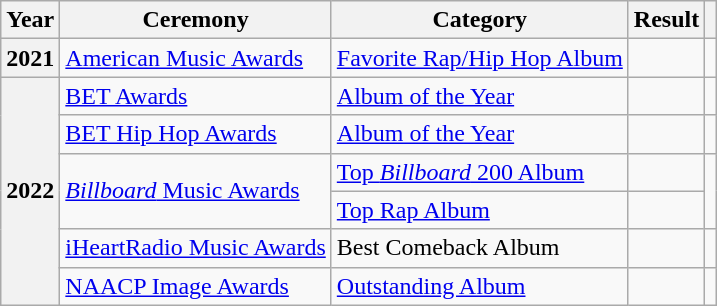<table class="wikitable sortable plainrowheaders" style="border:none; margin:0;">
<tr>
<th scope="col">Year</th>
<th scope="col">Ceremony</th>
<th scope="col">Category</th>
<th scope="col">Result</th>
<th scope="col" class="unsortable"></th>
</tr>
<tr>
<th scope="row">2021</th>
<td><a href='#'>American Music Awards</a></td>
<td><a href='#'>Favorite Rap/Hip Hop Album</a></td>
<td></td>
<td></td>
</tr>
<tr>
<th scope="row" rowspan="6">2022</th>
<td><a href='#'>BET Awards</a></td>
<td><a href='#'>Album of the Year</a></td>
<td></td>
<td></td>
</tr>
<tr>
<td><a href='#'>BET Hip Hop Awards</a></td>
<td><a href='#'>Album of the Year</a></td>
<td></td>
<td></td>
</tr>
<tr>
<td rowspan="2"><a href='#'><em>Billboard</em> Music Awards</a></td>
<td><a href='#'>Top <em>Billboard</em> 200 Album</a></td>
<td></td>
<td rowspan="2"></td>
</tr>
<tr>
<td><a href='#'>Top Rap Album</a></td>
<td></td>
</tr>
<tr>
<td><a href='#'>iHeartRadio Music Awards</a></td>
<td>Best Comeback Album</td>
<td></td>
<td></td>
</tr>
<tr>
<td><a href='#'>NAACP Image Awards</a></td>
<td><a href='#'>Outstanding Album</a></td>
<td></td>
<td></td>
</tr>
</table>
